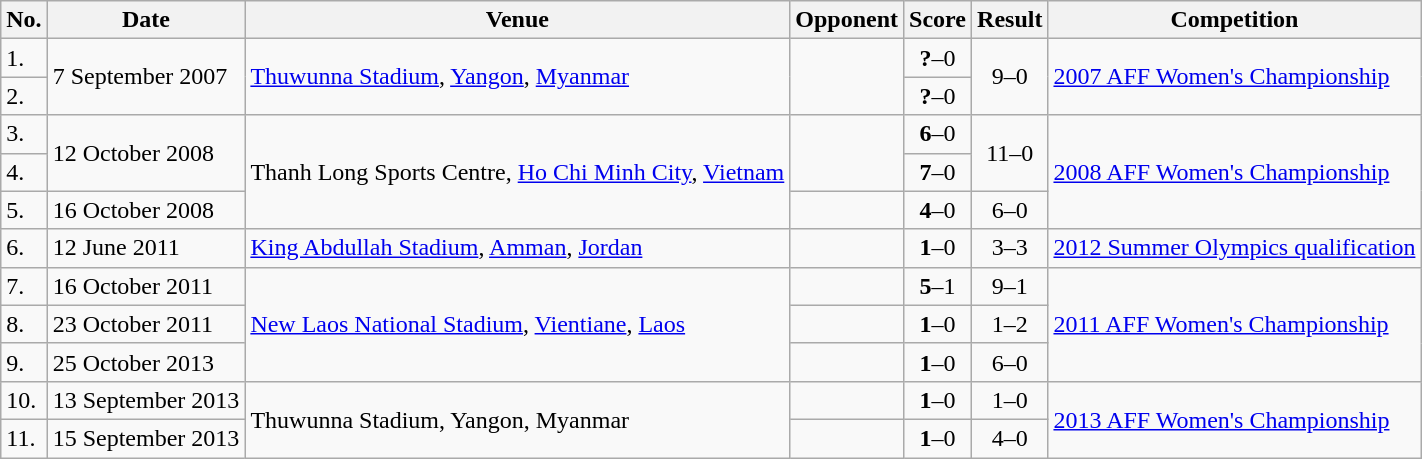<table class="wikitable">
<tr>
<th>No.</th>
<th>Date</th>
<th>Venue</th>
<th>Opponent</th>
<th>Score</th>
<th>Result</th>
<th>Competition</th>
</tr>
<tr>
<td>1.</td>
<td rowspan=2>7 September 2007</td>
<td rowspan=2><a href='#'>Thuwunna Stadium</a>, <a href='#'>Yangon</a>, <a href='#'>Myanmar</a></td>
<td rowspan=2></td>
<td align=center><strong>?</strong>–0</td>
<td rowspan=2 align=center>9–0</td>
<td rowspan=2><a href='#'>2007 AFF Women's Championship</a></td>
</tr>
<tr>
<td>2.</td>
<td align=center><strong>?</strong>–0</td>
</tr>
<tr>
<td>3.</td>
<td rowspan=2>12 October 2008</td>
<td rowspan=3>Thanh Long Sports Centre, <a href='#'>Ho Chi Minh City</a>, <a href='#'>Vietnam</a></td>
<td rowspan=2></td>
<td align=center><strong>6</strong>–0</td>
<td rowspan=2 align=center>11–0</td>
<td rowspan=3><a href='#'>2008 AFF Women's Championship</a></td>
</tr>
<tr>
<td>4.</td>
<td align=center><strong>7</strong>–0</td>
</tr>
<tr>
<td>5.</td>
<td>16 October 2008</td>
<td></td>
<td align=center><strong>4</strong>–0</td>
<td align=center>6–0</td>
</tr>
<tr>
<td>6.</td>
<td>12 June 2011</td>
<td><a href='#'>King Abdullah Stadium</a>, <a href='#'>Amman</a>, <a href='#'>Jordan</a></td>
<td></td>
<td align=center><strong>1</strong>–0</td>
<td align=center>3–3</td>
<td><a href='#'>2012 Summer Olympics qualification</a></td>
</tr>
<tr>
<td>7.</td>
<td>16 October 2011</td>
<td rowspan="3"><a href='#'>New Laos National Stadium</a>, <a href='#'>Vientiane</a>, <a href='#'>Laos</a></td>
<td></td>
<td align=center><strong>5</strong>–1</td>
<td align=center>9–1</td>
<td rowspan="3"><a href='#'>2011 AFF Women's Championship</a></td>
</tr>
<tr>
<td>8.</td>
<td>23 October 2011</td>
<td></td>
<td align=center><strong>1</strong>–0</td>
<td align=center>1–2</td>
</tr>
<tr>
<td>9.</td>
<td>25 October 2013</td>
<td></td>
<td align=center><strong>1</strong>–0</td>
<td align=center>6–0</td>
</tr>
<tr>
<td>10.</td>
<td>13 September 2013</td>
<td rowspan="2">Thuwunna Stadium, Yangon, Myanmar</td>
<td></td>
<td align=center><strong>1</strong>–0</td>
<td align=center>1–0</td>
<td rowspan="2"><a href='#'>2013 AFF Women's Championship</a></td>
</tr>
<tr>
<td>11.</td>
<td>15 September 2013</td>
<td></td>
<td align=center><strong>1</strong>–0</td>
<td align=center>4–0</td>
</tr>
</table>
